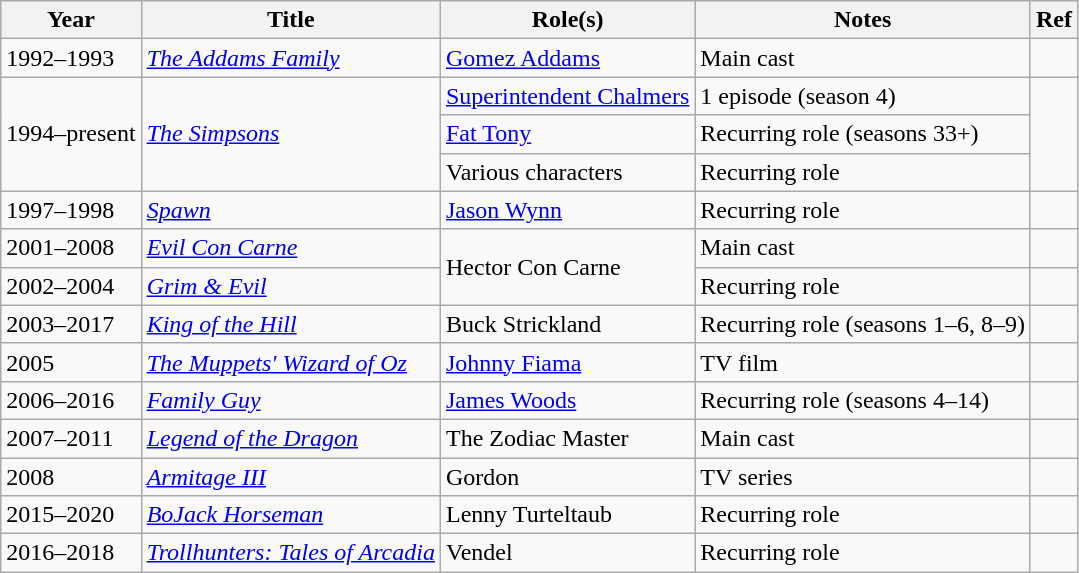<table class="wikitable plainrowheaders sortable">
<tr>
<th scope="col">Year</th>
<th scope="col">Title</th>
<th scope="col">Role(s)</th>
<th scope="col">Notes</th>
<th scope="col" class="unsortable">Ref</th>
</tr>
<tr>
<td>1992–1993</td>
<td><em><a href='#'>The Addams Family</a></em></td>
<td><a href='#'>Gomez Addams</a></td>
<td>Main cast</td>
<td></td>
</tr>
<tr>
<td rowspan=3>1994–present</td>
<td rowspan=3><em><a href='#'>The Simpsons</a></em></td>
<td><a href='#'>Superintendent Chalmers</a></td>
<td>1 episode (season 4)</td>
<td rowspan=3></td>
</tr>
<tr>
<td><a href='#'>Fat Tony</a></td>
<td>Recurring role (seasons 33+)</td>
</tr>
<tr>
<td>Various characters</td>
<td>Recurring role</td>
</tr>
<tr>
<td>1997–1998</td>
<td><em><a href='#'>Spawn</a></em></td>
<td><a href='#'>Jason Wynn</a></td>
<td>Recurring role</td>
<td></td>
</tr>
<tr>
<td>2001–2008</td>
<td><em><a href='#'>Evil Con Carne</a></em></td>
<td rowspan=2>Hector Con Carne</td>
<td>Main cast</td>
<td></td>
</tr>
<tr>
<td>2002–2004</td>
<td><em><a href='#'>Grim & Evil</a></em></td>
<td>Recurring role</td>
<td></td>
</tr>
<tr>
<td>2003–2017</td>
<td><em><a href='#'>King of the Hill</a></em></td>
<td>Buck Strickland</td>
<td>Recurring role (seasons 1–6, 8–9)</td>
<td></td>
</tr>
<tr>
<td>2005</td>
<td><em><a href='#'>The Muppets' Wizard of Oz</a></em></td>
<td><a href='#'>Johnny Fiama</a></td>
<td>TV film</td>
<td></td>
</tr>
<tr>
<td>2006–2016</td>
<td><em><a href='#'>Family Guy</a></em></td>
<td><a href='#'>James Woods</a></td>
<td>Recurring role (seasons 4–14)</td>
<td></td>
</tr>
<tr>
<td>2007–2011</td>
<td><em><a href='#'>Legend of the Dragon</a></em></td>
<td>The Zodiac Master</td>
<td>Main cast</td>
<td></td>
</tr>
<tr>
<td>2008</td>
<td><em><a href='#'>Armitage III</a></em></td>
<td>Gordon</td>
<td>TV series</td>
<td></td>
</tr>
<tr>
<td>2015–2020</td>
<td><em><a href='#'>BoJack Horseman</a></em></td>
<td>Lenny Turteltaub</td>
<td>Recurring role</td>
<td></td>
</tr>
<tr>
<td>2016–2018</td>
<td><em><a href='#'>Trollhunters: Tales of Arcadia</a></em></td>
<td>Vendel</td>
<td>Recurring role</td>
<td></td>
</tr>
</table>
